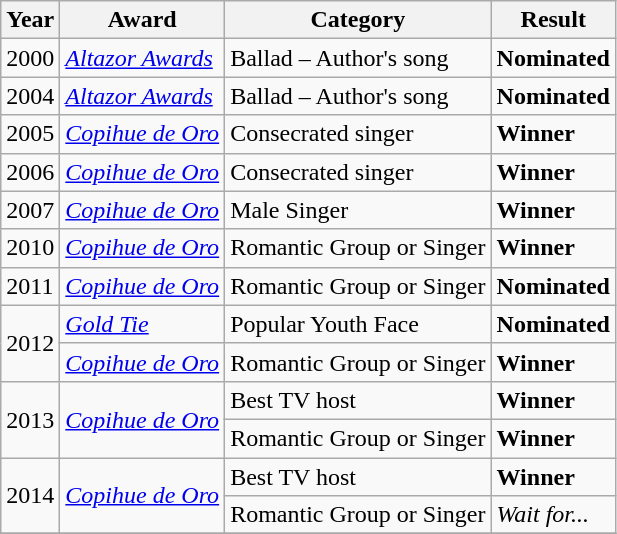<table class="wikitable">
<tr>
<th>Year</th>
<th>Award</th>
<th>Category</th>
<th>Result</th>
</tr>
<tr>
<td>2000</td>
<td><em><a href='#'>Altazor Awards</a></em></td>
<td>Ballad – Author's song</td>
<td><strong>Nominated</strong></td>
</tr>
<tr>
<td>2004</td>
<td><em><a href='#'>Altazor Awards</a></em></td>
<td>Ballad – Author's song</td>
<td><strong>Nominated</strong></td>
</tr>
<tr>
<td>2005</td>
<td><em><a href='#'>Copihue de Oro</a></em></td>
<td>Consecrated singer</td>
<td><strong>Winner</strong></td>
</tr>
<tr>
<td>2006</td>
<td><em><a href='#'>Copihue de Oro</a></em></td>
<td>Consecrated singer</td>
<td><strong>Winner</strong></td>
</tr>
<tr>
<td>2007</td>
<td><em><a href='#'>Copihue de Oro</a></em></td>
<td>Male Singer</td>
<td><strong>Winner</strong></td>
</tr>
<tr>
<td>2010</td>
<td><em><a href='#'>Copihue de Oro</a></em></td>
<td>Romantic Group or Singer</td>
<td><strong>Winner</strong></td>
</tr>
<tr>
<td>2011</td>
<td><em><a href='#'>Copihue de Oro</a></em></td>
<td>Romantic Group or Singer</td>
<td><strong>Nominated</strong></td>
</tr>
<tr>
<td rowspan="2">2012</td>
<td><em><a href='#'>Gold Tie</a></em></td>
<td>Popular Youth Face</td>
<td><strong>Nominated</strong></td>
</tr>
<tr>
<td><em><a href='#'>Copihue de Oro</a></em></td>
<td>Romantic Group or Singer</td>
<td><strong>Winner</strong></td>
</tr>
<tr>
<td rowspan="2">2013</td>
<td rowspan="2"><em><a href='#'>Copihue de Oro</a></em></td>
<td>Best TV host</td>
<td><strong>Winner</strong></td>
</tr>
<tr>
<td>Romantic Group or Singer</td>
<td><strong>Winner</strong></td>
</tr>
<tr>
<td rowspan="2">2014</td>
<td rowspan="2"><em><a href='#'>Copihue de Oro</a></em></td>
<td>Best TV host</td>
<td><strong>Winner</strong></td>
</tr>
<tr>
<td>Romantic Group or Singer</td>
<td><em>Wait for...</em></td>
</tr>
<tr>
</tr>
</table>
